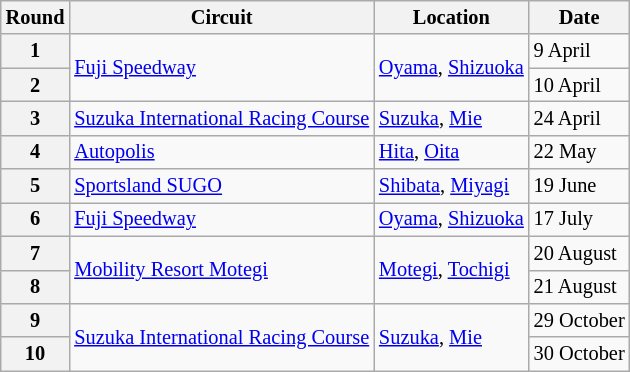<table class="wikitable" style="font-size:85%">
<tr>
<th>Round</th>
<th>Circuit</th>
<th>Location</th>
<th>Date</th>
</tr>
<tr>
<th>1</th>
<td rowspan=2><a href='#'>Fuji Speedway</a></td>
<td rowspan=2><a href='#'>Oyama</a>, <a href='#'>Shizuoka</a></td>
<td>9 April</td>
</tr>
<tr>
<th>2</th>
<td>10 April</td>
</tr>
<tr>
<th>3</th>
<td><a href='#'>Suzuka International Racing Course</a></td>
<td><a href='#'>Suzuka</a>, <a href='#'>Mie</a></td>
<td>24 April</td>
</tr>
<tr>
<th>4</th>
<td><a href='#'>Autopolis</a></td>
<td><a href='#'>Hita</a>, <a href='#'>Oita</a></td>
<td>22 May</td>
</tr>
<tr>
<th>5</th>
<td><a href='#'>Sportsland SUGO</a></td>
<td><a href='#'>Shibata</a>, <a href='#'>Miyagi</a></td>
<td>19 June</td>
</tr>
<tr>
<th>6</th>
<td><a href='#'>Fuji Speedway</a></td>
<td><a href='#'>Oyama</a>, <a href='#'>Shizuoka</a></td>
<td>17 July</td>
</tr>
<tr>
<th>7</th>
<td rowspan=2><a href='#'>Mobility Resort Motegi</a></td>
<td rowspan=2><a href='#'>Motegi</a>, <a href='#'>Tochigi</a></td>
<td>20 August</td>
</tr>
<tr>
<th>8</th>
<td>21 August</td>
</tr>
<tr>
<th>9</th>
<td rowspan=2><a href='#'>Suzuka International Racing Course</a></td>
<td rowspan=2><a href='#'>Suzuka</a>, <a href='#'>Mie</a></td>
<td>29 October</td>
</tr>
<tr>
<th>10</th>
<td>30 October</td>
</tr>
</table>
